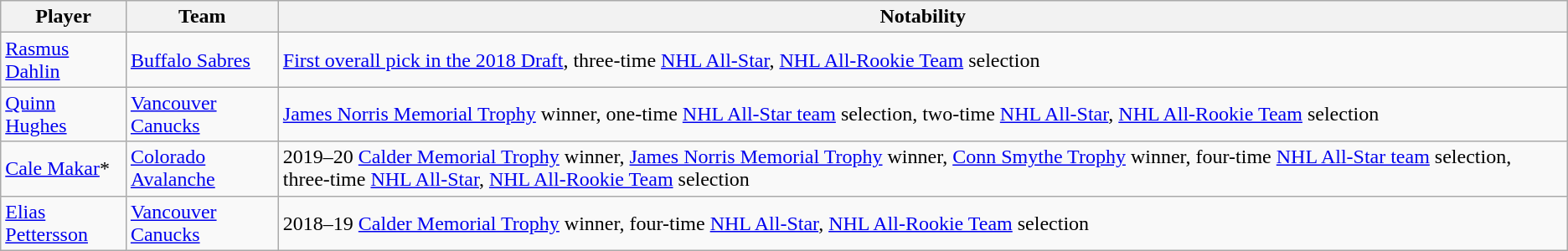<table class="wikitable">
<tr>
<th>Player</th>
<th>Team</th>
<th>Notability</th>
</tr>
<tr>
<td><a href='#'>Rasmus Dahlin</a></td>
<td><a href='#'>Buffalo Sabres</a></td>
<td><a href='#'>First overall pick in the 2018 Draft</a>, three-time <a href='#'>NHL All-Star</a>, <a href='#'>NHL All-Rookie Team</a> selection</td>
</tr>
<tr>
<td><a href='#'>Quinn Hughes</a></td>
<td><a href='#'>Vancouver Canucks</a></td>
<td><a href='#'>James Norris Memorial Trophy</a> winner, one-time <a href='#'>NHL All-Star team</a> selection, two-time <a href='#'>NHL All-Star</a>, <a href='#'>NHL All-Rookie Team</a> selection</td>
</tr>
<tr>
<td><a href='#'>Cale Makar</a>*</td>
<td><a href='#'>Colorado Avalanche</a></td>
<td>2019–20 <a href='#'>Calder Memorial Trophy</a> winner, <a href='#'>James Norris Memorial Trophy</a> winner, <a href='#'>Conn Smythe Trophy</a> winner, four-time <a href='#'>NHL All-Star team</a> selection, three-time <a href='#'>NHL All-Star</a>, <a href='#'>NHL All-Rookie Team</a> selection</td>
</tr>
<tr>
<td><a href='#'>Elias Pettersson</a></td>
<td><a href='#'>Vancouver Canucks</a></td>
<td>2018–19 <a href='#'>Calder Memorial Trophy</a> winner, four-time <a href='#'>NHL All-Star</a>, <a href='#'>NHL All-Rookie Team</a> selection</td>
</tr>
</table>
